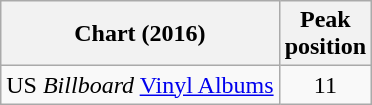<table class="wikitable sortable">
<tr>
<th>Chart (2016)</th>
<th>Peak<br>position</th>
</tr>
<tr>
<td>US <em>Billboard</em> <a href='#'>Vinyl Albums</a></td>
<td align="center">11</td>
</tr>
</table>
